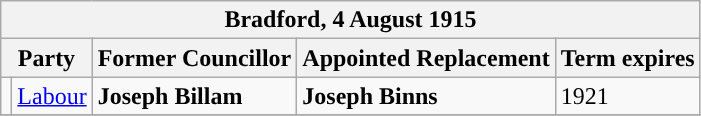<table class="wikitable">
<tr>
<th colspan="5"><strong>Bradford, 4 August 1915</strong></th>
</tr>
<tr>
<th colspan="2">Party</th>
<th>Former Councillor</th>
<th>Appointed Replacement</th>
<th>Term expires</th>
</tr>
<tr>
<td style="background-color:"></td>
<td><a href='#'>Labour</a></td>
<td><strong>Joseph Billam</strong></td>
<td><strong>Joseph Binns</strong></td>
<td>1921</td>
</tr>
<tr>
</tr>
</table>
